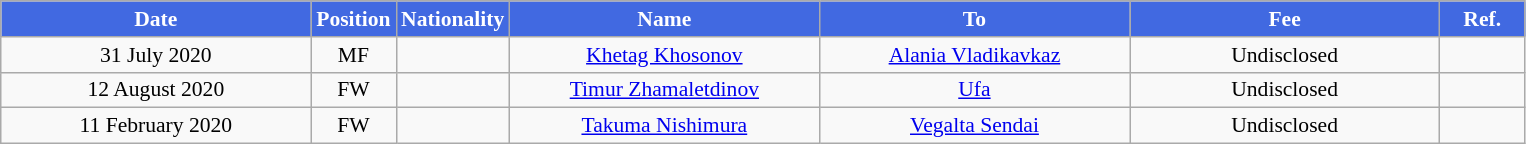<table class="wikitable"  style="text-align:center; font-size:90%; ">
<tr>
<th style="background:#4169E1; color:white; width:200px;">Date</th>
<th style="background:#4169E1; color:white; width:50px;">Position</th>
<th style="background:#4169E1; color:white; width:50px;">Nationality</th>
<th style="background:#4169E1; color:white; width:200px;">Name</th>
<th style="background:#4169E1; color:white; width:200px;">To</th>
<th style="background:#4169E1; color:white; width:200px;">Fee</th>
<th style="background:#4169E1; color:white; width:50px;">Ref.</th>
</tr>
<tr>
<td>31 July 2020</td>
<td>MF</td>
<td></td>
<td><a href='#'>Khetag Khosonov</a></td>
<td><a href='#'>Alania Vladikavkaz</a></td>
<td>Undisclosed</td>
<td></td>
</tr>
<tr>
<td>12 August 2020</td>
<td>FW</td>
<td></td>
<td><a href='#'>Timur Zhamaletdinov</a></td>
<td><a href='#'>Ufa</a></td>
<td>Undisclosed</td>
<td></td>
</tr>
<tr>
<td>11 February 2020</td>
<td>FW</td>
<td></td>
<td><a href='#'>Takuma Nishimura</a></td>
<td><a href='#'>Vegalta Sendai</a></td>
<td>Undisclosed</td>
<td></td>
</tr>
</table>
